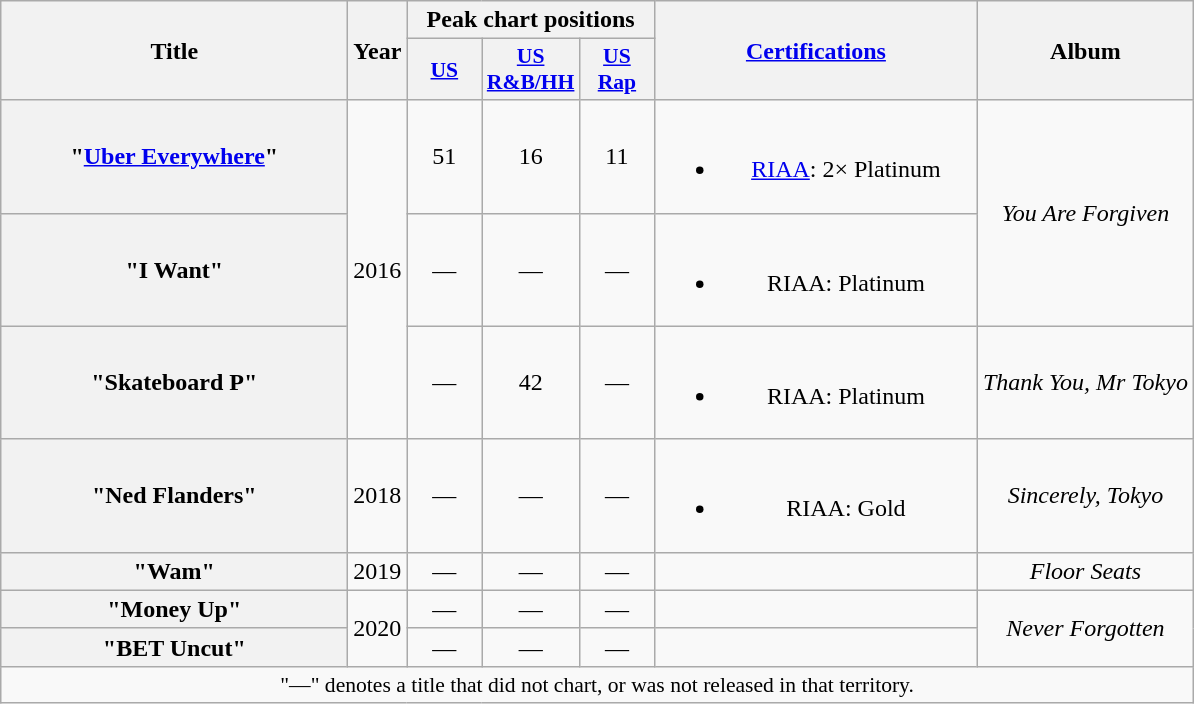<table class="wikitable plainrowheaders" style="text-align:center;">
<tr>
<th scope="col" rowspan=2 style="width:14em;">Title</th>
<th scope="col" rowspan=2>Year</th>
<th scope="col" colspan=3>Peak chart positions</th>
<th scope="col" rowspan="2" style="width:13em;"><a href='#'>Certifications</a></th>
<th scope="col" rowspan=2>Album</th>
</tr>
<tr>
<th scope="col" style="width:3em;font-size:90%;"><a href='#'>US</a><br></th>
<th scope="col" style="width:3em;font-size:90%;"><a href='#'>US R&B/HH</a><br></th>
<th scope="col" style="width:3em;font-size:90%;"><a href='#'>US Rap</a><br></th>
</tr>
<tr>
<th scope="row">"<a href='#'>Uber Everywhere</a>"<br></th>
<td rowspan=3>2016</td>
<td>51</td>
<td>16</td>
<td>11</td>
<td><br><ul><li><a href='#'>RIAA</a>: 2× Platinum</li></ul></td>
<td rowspan=2><em>You Are Forgiven</em></td>
</tr>
<tr>
<th scope="row">"I Want"<br></th>
<td>—</td>
<td>—</td>
<td>—</td>
<td><br><ul><li>RIAA: Platinum</li></ul></td>
</tr>
<tr>
<th scope="row">"Skateboard P"<br></th>
<td>—</td>
<td>42</td>
<td>—</td>
<td><br><ul><li>RIAA: Platinum</li></ul></td>
<td><em>Thank You, Mr Tokyo</em></td>
</tr>
<tr>
<th scope="row">"Ned Flanders"<br></th>
<td>2018</td>
<td>—</td>
<td>—</td>
<td>—</td>
<td><br><ul><li>RIAA: Gold</li></ul></td>
<td><em>Sincerely, Tokyo</em></td>
</tr>
<tr>
<th scope="row">"Wam"<br></th>
<td>2019</td>
<td>—</td>
<td>—</td>
<td>—</td>
<td></td>
<td><em>Floor Seats</em></td>
</tr>
<tr>
<th scope="row">"Money Up"<br></th>
<td rowspan="2">2020</td>
<td>—</td>
<td>—</td>
<td>—</td>
<td></td>
<td rowspan="2"><em>Never Forgotten</em></td>
</tr>
<tr>
<th scope="row">"BET Uncut"<br></th>
<td>—</td>
<td>—</td>
<td>—</td>
<td></td>
</tr>
<tr>
<td colspan="7" style="font-size:90%">"—" denotes a title that did not chart, or was not released in that territory.</td>
</tr>
</table>
